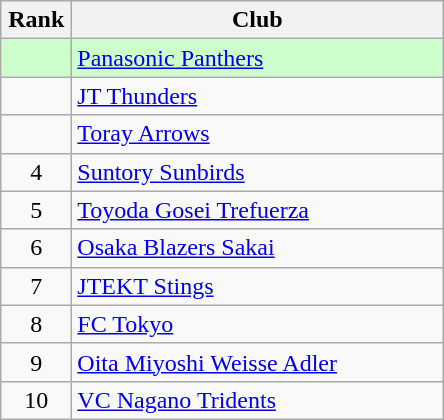<table class="wikitable" style="text-align: center;">
<tr>
<th width=40>Rank</th>
<th width=240>Club</th>
</tr>
<tr align=center bgcolor=#ccffcc>
<td></td>
<td style="text-align:left;"><a href='#'>Panasonic Panthers</a></td>
</tr>
<tr align=center>
<td></td>
<td style="text-align:left;"><a href='#'>JT Thunders</a></td>
</tr>
<tr align=center>
<td></td>
<td style="text-align:left;"><a href='#'>Toray Arrows</a></td>
</tr>
<tr align=center>
<td>4</td>
<td style="text-align:left;"><a href='#'>Suntory Sunbirds</a></td>
</tr>
<tr align=center>
<td>5</td>
<td style="text-align:left;"><a href='#'>Toyoda Gosei Trefuerza</a></td>
</tr>
<tr align=center>
<td>6</td>
<td style="text-align:left;"><a href='#'>Osaka Blazers Sakai</a></td>
</tr>
<tr align=center>
<td>7</td>
<td style="text-align:left;"><a href='#'>JTEKT Stings</a></td>
</tr>
<tr align=center>
<td>8</td>
<td style="text-align:left;"><a href='#'>FC Tokyo</a></td>
</tr>
<tr align=center>
<td>9</td>
<td style="text-align:left;"><a href='#'>Oita Miyoshi Weisse Adler</a></td>
</tr>
<tr align=center>
<td>10</td>
<td style="text-align:left;"><a href='#'>VC Nagano Tridents</a></td>
</tr>
</table>
